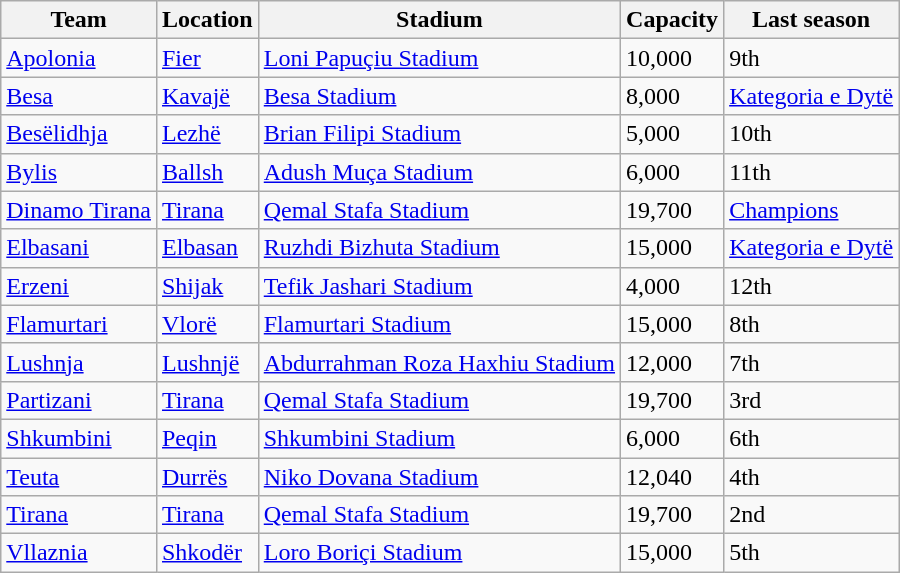<table class="wikitable sortable">
<tr>
<th>Team</th>
<th>Location</th>
<th>Stadium</th>
<th>Capacity</th>
<th>Last season</th>
</tr>
<tr>
<td><a href='#'>Apolonia</a></td>
<td><a href='#'>Fier</a></td>
<td><a href='#'>Loni Papuçiu Stadium</a></td>
<td>10,000</td>
<td>9th</td>
</tr>
<tr>
<td><a href='#'>Besa</a></td>
<td><a href='#'>Kavajë</a></td>
<td><a href='#'>Besa Stadium</a></td>
<td>8,000</td>
<td><a href='#'>Kategoria e Dytë</a></td>
</tr>
<tr>
<td><a href='#'>Besëlidhja</a></td>
<td><a href='#'>Lezhë</a></td>
<td><a href='#'>Brian Filipi Stadium</a></td>
<td>5,000</td>
<td>10th</td>
</tr>
<tr>
<td><a href='#'>Bylis</a></td>
<td><a href='#'>Ballsh</a></td>
<td><a href='#'>Adush Muça Stadium</a></td>
<td>6,000</td>
<td>11th</td>
</tr>
<tr>
<td><a href='#'>Dinamo Tirana</a></td>
<td><a href='#'>Tirana</a></td>
<td><a href='#'>Qemal Stafa Stadium</a></td>
<td>19,700</td>
<td><a href='#'>Champions</a></td>
</tr>
<tr>
<td><a href='#'>Elbasani</a></td>
<td><a href='#'>Elbasan</a></td>
<td><a href='#'>Ruzhdi Bizhuta Stadium</a></td>
<td>15,000</td>
<td><a href='#'>Kategoria e Dytë</a></td>
</tr>
<tr>
<td><a href='#'>Erzeni</a></td>
<td><a href='#'>Shijak</a></td>
<td><a href='#'>Tefik Jashari Stadium</a></td>
<td>4,000</td>
<td>12th</td>
</tr>
<tr>
<td><a href='#'>Flamurtari</a></td>
<td><a href='#'>Vlorë</a></td>
<td><a href='#'>Flamurtari Stadium</a></td>
<td>15,000</td>
<td>8th</td>
</tr>
<tr>
<td><a href='#'>Lushnja</a></td>
<td><a href='#'>Lushnjë</a></td>
<td><a href='#'>Abdurrahman Roza Haxhiu Stadium</a></td>
<td>12,000</td>
<td>7th</td>
</tr>
<tr>
<td><a href='#'>Partizani</a></td>
<td><a href='#'>Tirana</a></td>
<td><a href='#'>Qemal Stafa Stadium</a></td>
<td>19,700</td>
<td>3rd</td>
</tr>
<tr>
<td><a href='#'>Shkumbini</a></td>
<td><a href='#'>Peqin</a></td>
<td><a href='#'>Shkumbini Stadium</a></td>
<td>6,000</td>
<td>6th</td>
</tr>
<tr>
<td><a href='#'>Teuta</a></td>
<td><a href='#'>Durrës</a></td>
<td><a href='#'>Niko Dovana Stadium</a></td>
<td>12,040</td>
<td>4th</td>
</tr>
<tr>
<td><a href='#'>Tirana</a></td>
<td><a href='#'>Tirana</a></td>
<td><a href='#'>Qemal Stafa Stadium</a></td>
<td>19,700</td>
<td>2nd</td>
</tr>
<tr>
<td><a href='#'>Vllaznia</a></td>
<td><a href='#'>Shkodër</a></td>
<td><a href='#'>Loro Boriçi Stadium</a></td>
<td>15,000</td>
<td>5th</td>
</tr>
</table>
